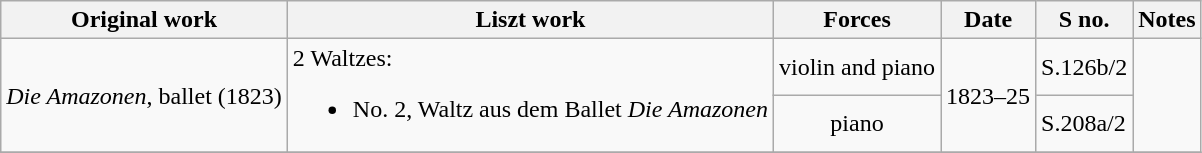<table class="wikitable">
<tr>
<th>Original work</th>
<th>Liszt work</th>
<th>Forces</th>
<th>Date</th>
<th>S no.</th>
<th>Notes</th>
</tr>
<tr>
<td rowspan=2><em>Die Amazonen</em>, ballet (1823)</td>
<td rowspan=2>2 Waltzes:<br><ul><li>No. 2, Waltz aus dem Ballet <em>Die Amazonen</em></li></ul></td>
<td style="text-align: center">violin and piano</td>
<td rowspan=2>1823–25</td>
<td>S.126b/2</td>
<td rowspan=2></td>
</tr>
<tr>
<td style="text-align: center">piano</td>
<td>S.208a/2</td>
</tr>
<tr>
</tr>
</table>
